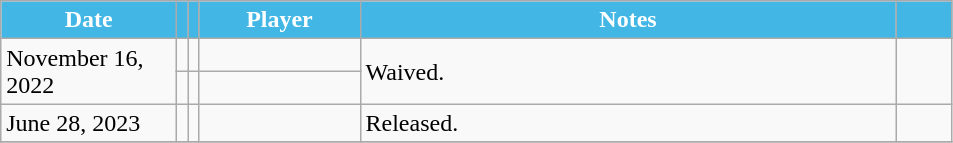<table class="wikitable sortable">
<tr>
<th style="background:#42b7e6; color:#fff; width:110px;" data-sort-type="date" scope="col">Date</th>
<th style="background:#42b7e6; color:#fff;" scope="col"></th>
<th style="background:#42b7e6; color:#fff;" scope="col"></th>
<th style="background:#42b7e6; color:#fff; width:100px;" scope="col">Player</th>
<th style="background:#42b7e6; color:#fff; width:350px;" scope="col">Notes</th>
<th style="background:#42b7e6; color:#fff; width:30px;" scope="col"></th>
</tr>
<tr>
<td rowspan=2>November 16, 2022</td>
<td></td>
<td></td>
<td></td>
<td rowspan=2>Waived.</td>
<td rowspan=2></td>
</tr>
<tr>
<td></td>
<td></td>
<td></td>
</tr>
<tr>
<td>June 28, 2023</td>
<td></td>
<td></td>
<td></td>
<td>Released.</td>
<td></td>
</tr>
<tr>
</tr>
</table>
